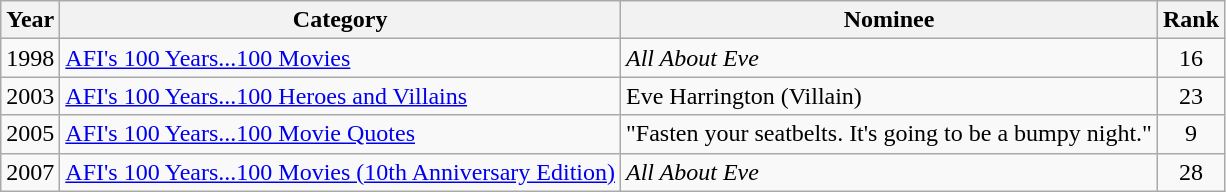<table class="wikitable sortable">
<tr>
<th>Year</th>
<th>Category</th>
<th>Nominee</th>
<th>Rank</th>
</tr>
<tr>
<td>1998</td>
<td><a href='#'>AFI's 100 Years...100 Movies</a></td>
<td><em>All About Eve</em></td>
<td style="text-align:center;">16</td>
</tr>
<tr>
<td>2003</td>
<td><a href='#'>AFI's 100 Years...100 Heroes and Villains</a></td>
<td>Eve Harrington (Villain)</td>
<td style="text-align:center;">23</td>
</tr>
<tr>
<td>2005</td>
<td><a href='#'>AFI's 100 Years...100 Movie Quotes</a></td>
<td>"Fasten your seatbelts. It's going to be a bumpy night."</td>
<td style="text-align:center;">9</td>
</tr>
<tr>
<td>2007</td>
<td><a href='#'>AFI's 100 Years...100 Movies (10th Anniversary Edition)</a></td>
<td><em>All About Eve</em></td>
<td style="text-align:center;">28</td>
</tr>
</table>
